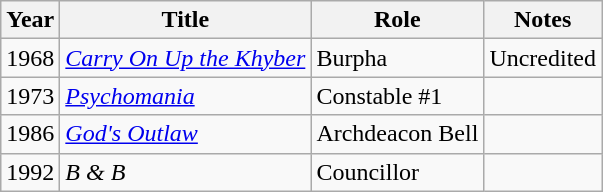<table class="wikitable">
<tr>
<th>Year</th>
<th>Title</th>
<th>Role</th>
<th>Notes</th>
</tr>
<tr>
<td>1968</td>
<td><em><a href='#'>Carry On Up the Khyber</a></em></td>
<td>Burpha</td>
<td>Uncredited</td>
</tr>
<tr>
<td>1973</td>
<td><em><a href='#'>Psychomania</a></em></td>
<td>Constable #1</td>
<td></td>
</tr>
<tr>
<td>1986</td>
<td><em><a href='#'>God's Outlaw</a></em></td>
<td>Archdeacon Bell</td>
<td></td>
</tr>
<tr>
<td>1992</td>
<td><em>B & B</em></td>
<td>Councillor</td>
<td></td>
</tr>
</table>
